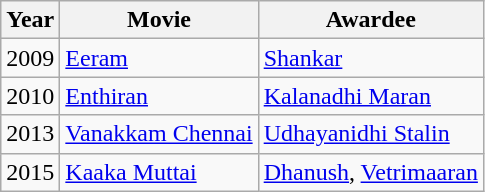<table class="wikitable">
<tr>
<th>Year</th>
<th>Movie</th>
<th>Awardee</th>
</tr>
<tr>
<td>2009</td>
<td><a href='#'>Eeram</a></td>
<td><a href='#'>Shankar</a></td>
</tr>
<tr>
<td>2010</td>
<td><a href='#'>Enthiran</a></td>
<td><a href='#'>Kalanadhi Maran</a></td>
</tr>
<tr>
<td>2013</td>
<td><a href='#'>Vanakkam Chennai</a></td>
<td><a href='#'>Udhayanidhi Stalin</a></td>
</tr>
<tr>
<td>2015</td>
<td><a href='#'>Kaaka Muttai</a></td>
<td><a href='#'>Dhanush</a>, <a href='#'>Vetrimaaran</a></td>
</tr>
</table>
